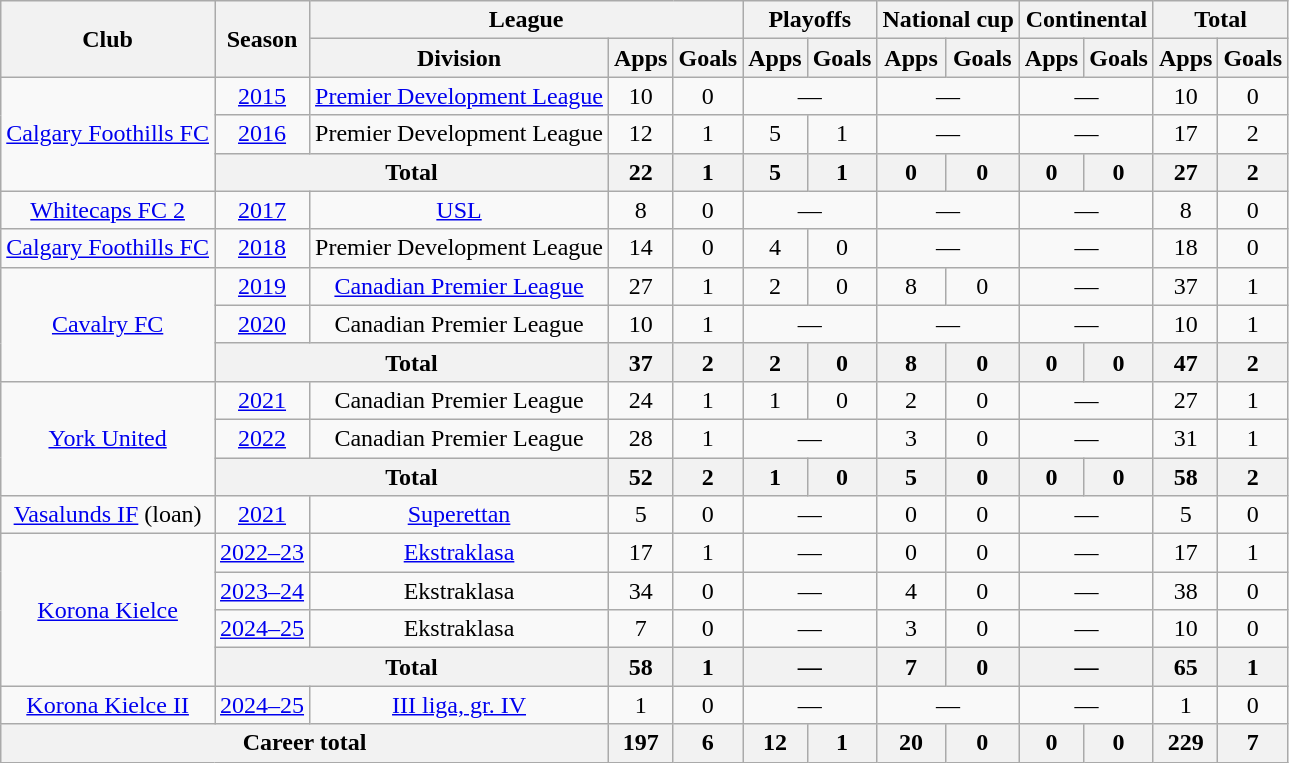<table class="wikitable" style="text-align: center;">
<tr>
<th rowspan="2">Club</th>
<th rowspan="2">Season</th>
<th colspan="3">League</th>
<th colspan="2">Playoffs</th>
<th colspan="2">National cup</th>
<th colspan="2">Continental</th>
<th colspan="2">Total</th>
</tr>
<tr>
<th>Division</th>
<th>Apps</th>
<th>Goals</th>
<th>Apps</th>
<th>Goals</th>
<th>Apps</th>
<th>Goals</th>
<th>Apps</th>
<th>Goals</th>
<th>Apps</th>
<th>Goals</th>
</tr>
<tr>
<td rowspan="3"><a href='#'>Calgary Foothills FC</a></td>
<td><a href='#'>2015</a></td>
<td><a href='#'>Premier Development League</a></td>
<td>10</td>
<td>0</td>
<td colspan="2">—</td>
<td colspan="2">—</td>
<td colspan="2">—</td>
<td>10</td>
<td>0</td>
</tr>
<tr>
<td><a href='#'>2016</a></td>
<td>Premier Development League</td>
<td>12</td>
<td>1</td>
<td>5</td>
<td>1</td>
<td colspan="2">—</td>
<td colspan="2">—</td>
<td>17</td>
<td>2</td>
</tr>
<tr>
<th colspan="2">Total</th>
<th>22</th>
<th>1</th>
<th>5</th>
<th>1</th>
<th>0</th>
<th>0</th>
<th>0</th>
<th>0</th>
<th>27</th>
<th>2</th>
</tr>
<tr>
<td><a href='#'>Whitecaps FC 2</a></td>
<td><a href='#'>2017</a></td>
<td><a href='#'>USL</a></td>
<td>8</td>
<td>0</td>
<td colspan="2">—</td>
<td colspan="2">—</td>
<td colspan="2">—</td>
<td>8</td>
<td>0</td>
</tr>
<tr>
<td><a href='#'>Calgary Foothills FC</a></td>
<td><a href='#'>2018</a></td>
<td>Premier Development League</td>
<td>14</td>
<td>0</td>
<td>4</td>
<td>0</td>
<td colspan="2">—</td>
<td colspan="2">—</td>
<td>18</td>
<td>0</td>
</tr>
<tr>
<td rowspan="3"><a href='#'>Cavalry FC</a></td>
<td><a href='#'>2019</a></td>
<td><a href='#'>Canadian Premier League</a></td>
<td>27</td>
<td>1</td>
<td>2</td>
<td>0</td>
<td>8</td>
<td>0</td>
<td colspan="2">—</td>
<td>37</td>
<td>1</td>
</tr>
<tr>
<td><a href='#'>2020</a></td>
<td>Canadian Premier League</td>
<td>10</td>
<td>1</td>
<td colspan="2">—</td>
<td colspan="2">—</td>
<td colspan="2">—</td>
<td>10</td>
<td>1</td>
</tr>
<tr>
<th colspan="2">Total</th>
<th>37</th>
<th>2</th>
<th>2</th>
<th>0</th>
<th>8</th>
<th>0</th>
<th>0</th>
<th>0</th>
<th>47</th>
<th>2</th>
</tr>
<tr>
<td rowspan="3"><a href='#'>York United</a></td>
<td><a href='#'>2021</a></td>
<td>Canadian Premier League</td>
<td>24</td>
<td>1</td>
<td>1</td>
<td>0</td>
<td>2</td>
<td>0</td>
<td colspan="2">—</td>
<td>27</td>
<td>1</td>
</tr>
<tr>
<td><a href='#'>2022</a></td>
<td>Canadian Premier League</td>
<td>28</td>
<td>1</td>
<td colspan="2">—</td>
<td>3</td>
<td>0</td>
<td colspan="2">—</td>
<td>31</td>
<td>1</td>
</tr>
<tr>
<th colspan="2">Total</th>
<th>52</th>
<th>2</th>
<th>1</th>
<th>0</th>
<th>5</th>
<th>0</th>
<th>0</th>
<th>0</th>
<th>58</th>
<th>2</th>
</tr>
<tr>
<td><a href='#'>Vasalunds IF</a> (loan)</td>
<td><a href='#'>2021</a></td>
<td><a href='#'>Superettan</a></td>
<td>5</td>
<td>0</td>
<td colspan="2">—</td>
<td>0</td>
<td>0</td>
<td colspan="2">—</td>
<td>5</td>
<td>0</td>
</tr>
<tr>
<td rowspan="4"><a href='#'>Korona Kielce</a></td>
<td><a href='#'>2022–23</a></td>
<td><a href='#'>Ekstraklasa</a></td>
<td>17</td>
<td>1</td>
<td colspan="2">—</td>
<td>0</td>
<td>0</td>
<td colspan="2">—</td>
<td>17</td>
<td>1</td>
</tr>
<tr>
<td><a href='#'>2023–24</a></td>
<td>Ekstraklasa</td>
<td>34</td>
<td>0</td>
<td colspan="2">—</td>
<td>4</td>
<td>0</td>
<td colspan="2">—</td>
<td>38</td>
<td>0</td>
</tr>
<tr>
<td><a href='#'>2024–25</a></td>
<td>Ekstraklasa</td>
<td>7</td>
<td>0</td>
<td colspan="2">—</td>
<td>3</td>
<td>0</td>
<td colspan="2">—</td>
<td>10</td>
<td>0</td>
</tr>
<tr>
<th colspan="2">Total</th>
<th>58</th>
<th>1</th>
<th colspan="2">—</th>
<th>7</th>
<th>0</th>
<th colspan="2">—</th>
<th>65</th>
<th>1</th>
</tr>
<tr>
<td><a href='#'>Korona Kielce II</a></td>
<td><a href='#'>2024–25</a></td>
<td><a href='#'>III liga, gr. IV</a></td>
<td>1</td>
<td>0</td>
<td colspan="2">—</td>
<td colspan="2">—</td>
<td colspan="2">—</td>
<td>1</td>
<td>0</td>
</tr>
<tr>
<th colspan="3">Career total</th>
<th>197</th>
<th>6</th>
<th>12</th>
<th>1</th>
<th>20</th>
<th>0</th>
<th>0</th>
<th>0</th>
<th>229</th>
<th>7</th>
</tr>
</table>
